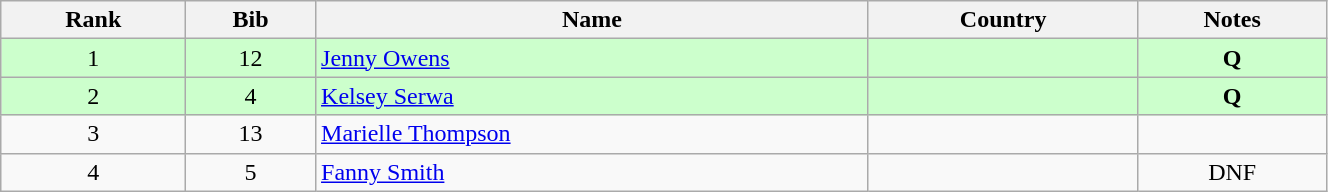<table class="wikitable" style="text-align:center;" width=70%>
<tr>
<th>Rank</th>
<th>Bib</th>
<th>Name</th>
<th>Country</th>
<th>Notes</th>
</tr>
<tr bgcolor="#ccffcc">
<td>1</td>
<td>12</td>
<td align=left><a href='#'>Jenny Owens</a></td>
<td align=left></td>
<td><strong>Q</strong></td>
</tr>
<tr bgcolor="#ccffcc">
<td>2</td>
<td>4</td>
<td align=left><a href='#'>Kelsey Serwa</a></td>
<td align=left></td>
<td><strong>Q</strong></td>
</tr>
<tr>
<td>3</td>
<td>13</td>
<td align=left><a href='#'>Marielle Thompson</a></td>
<td align=left></td>
<td></td>
</tr>
<tr>
<td>4</td>
<td>5</td>
<td align=left><a href='#'>Fanny Smith</a></td>
<td align=left></td>
<td>DNF</td>
</tr>
</table>
